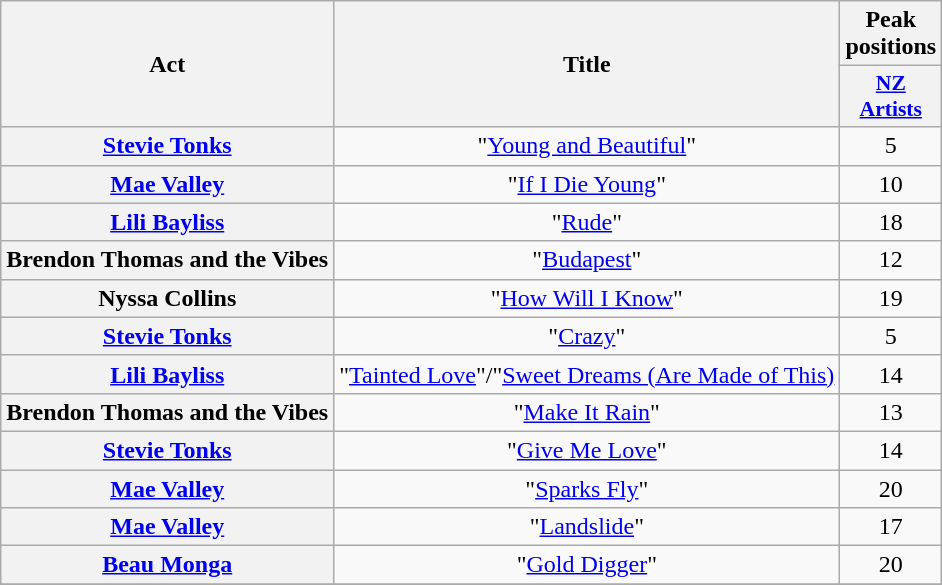<table class="wikitable plainrowheaders" style="text-align:center;">
<tr>
<th scope="col" rowspan="2">Act</th>
<th scope="col" rowspan="2">Title</th>
<th scope="col" rowspan="1">Peak positions</th>
</tr>
<tr>
<th scope="col" style="width:3em;font-size:90%;"><a href='#'>NZ Artists</a><br></th>
</tr>
<tr>
<th scope="row"><a href='#'>Stevie Tonks</a></th>
<td>"<a href='#'>Young and Beautiful</a>"</td>
<td>5</td>
</tr>
<tr>
<th scope="row"><a href='#'>Mae Valley</a></th>
<td>"<a href='#'>If I Die Young</a>"</td>
<td>10</td>
</tr>
<tr>
<th scope="row"><a href='#'>Lili Bayliss</a></th>
<td>"<a href='#'>Rude</a>"</td>
<td>18</td>
</tr>
<tr>
<th scope="row">Brendon Thomas and the Vibes</th>
<td>"<a href='#'>Budapest</a>"</td>
<td>12</td>
</tr>
<tr>
<th scope="row">Nyssa Collins</th>
<td>"<a href='#'>How Will I Know</a>"</td>
<td>19</td>
</tr>
<tr>
<th scope="row"><a href='#'>Stevie Tonks</a></th>
<td>"<a href='#'>Crazy</a>"</td>
<td>5</td>
</tr>
<tr>
<th scope="row"><a href='#'>Lili Bayliss</a></th>
<td>"<a href='#'>Tainted Love</a>"/"<a href='#'>Sweet Dreams (Are Made of This)</a></td>
<td>14</td>
</tr>
<tr>
<th scope="row">Brendon Thomas and the Vibes</th>
<td>"<a href='#'>Make It Rain</a>"</td>
<td>13</td>
</tr>
<tr>
<th scope="row"><a href='#'>Stevie Tonks</a></th>
<td>"<a href='#'>Give Me Love</a>"</td>
<td>14</td>
</tr>
<tr>
<th scope="row"><a href='#'>Mae Valley</a></th>
<td>"<a href='#'>Sparks Fly</a>"</td>
<td>20</td>
</tr>
<tr>
<th scope="row"><a href='#'>Mae Valley</a></th>
<td>"<a href='#'>Landslide</a>"</td>
<td>17</td>
</tr>
<tr>
<th scope="row"><a href='#'>Beau Monga</a></th>
<td>"<a href='#'>Gold Digger</a>"</td>
<td>20</td>
</tr>
<tr>
</tr>
</table>
